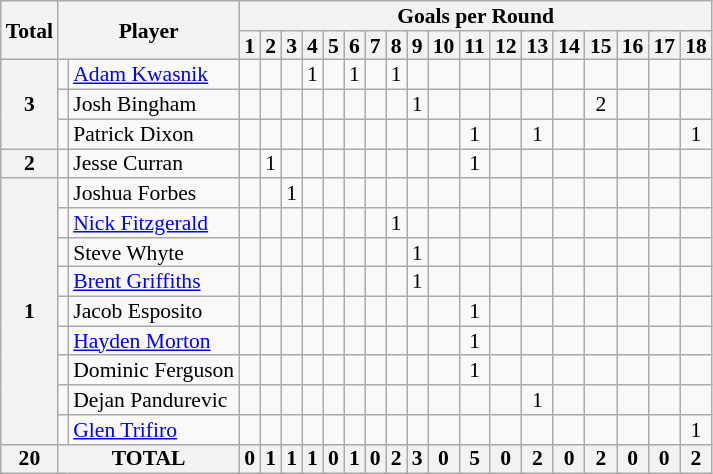<table class="wikitable" style="text-align:center; line-height: 90%; font-size:90%;">
<tr>
<th rowspan="2">Total</th>
<th rowspan="2" colspan="2">Player</th>
<th colspan="34">Goals per Round</th>
</tr>
<tr>
<th>1</th>
<th>2</th>
<th>3</th>
<th>4</th>
<th>5</th>
<th>6</th>
<th>7</th>
<th>8</th>
<th>9</th>
<th>10</th>
<th>11</th>
<th>12</th>
<th>13</th>
<th>14</th>
<th>15</th>
<th>16</th>
<th>17</th>
<th>18</th>
</tr>
<tr>
<th rowspan="3">3</th>
<td></td>
<td style="text-align:left;"><a href='#'>Adam Kwasnik</a></td>
<td></td>
<td></td>
<td></td>
<td>1</td>
<td></td>
<td>1</td>
<td></td>
<td>1</td>
<td></td>
<td></td>
<td></td>
<td></td>
<td></td>
<td></td>
<td></td>
<td></td>
<td></td>
<td></td>
</tr>
<tr>
<td></td>
<td style="text-align:left;">Josh Bingham</td>
<td></td>
<td></td>
<td></td>
<td></td>
<td></td>
<td></td>
<td></td>
<td></td>
<td>1</td>
<td></td>
<td></td>
<td></td>
<td></td>
<td></td>
<td>2</td>
<td></td>
<td></td>
<td></td>
</tr>
<tr>
<td></td>
<td style="text-align:left;">Patrick Dixon</td>
<td></td>
<td></td>
<td></td>
<td></td>
<td></td>
<td></td>
<td></td>
<td></td>
<td></td>
<td></td>
<td>1</td>
<td></td>
<td>1</td>
<td></td>
<td></td>
<td></td>
<td></td>
<td>1</td>
</tr>
<tr>
<th rowspan="1">2</th>
<td></td>
<td style="text-align:left;">Jesse Curran</td>
<td></td>
<td>1</td>
<td></td>
<td></td>
<td></td>
<td></td>
<td></td>
<td></td>
<td></td>
<td></td>
<td>1</td>
<td></td>
<td></td>
<td></td>
<td></td>
<td></td>
<td></td>
<td></td>
</tr>
<tr>
<th rowspan="9">1</th>
<td></td>
<td style="text-align:left;">Joshua Forbes</td>
<td></td>
<td></td>
<td>1</td>
<td></td>
<td></td>
<td></td>
<td></td>
<td></td>
<td></td>
<td></td>
<td></td>
<td></td>
<td></td>
<td></td>
<td></td>
<td></td>
<td></td>
<td></td>
</tr>
<tr>
<td></td>
<td style="text-align:left;"><a href='#'>Nick Fitzgerald</a></td>
<td></td>
<td></td>
<td></td>
<td></td>
<td></td>
<td></td>
<td></td>
<td>1</td>
<td></td>
<td></td>
<td></td>
<td></td>
<td></td>
<td></td>
<td></td>
<td></td>
<td></td>
<td></td>
</tr>
<tr>
<td></td>
<td style="text-align:left;">Steve Whyte</td>
<td></td>
<td></td>
<td></td>
<td></td>
<td></td>
<td></td>
<td></td>
<td></td>
<td>1</td>
<td></td>
<td></td>
<td></td>
<td></td>
<td></td>
<td></td>
<td></td>
<td></td>
<td></td>
</tr>
<tr>
<td></td>
<td style="text-align:left;"><a href='#'>Brent Griffiths</a></td>
<td></td>
<td></td>
<td></td>
<td></td>
<td></td>
<td></td>
<td></td>
<td></td>
<td>1</td>
<td></td>
<td></td>
<td></td>
<td></td>
<td></td>
<td></td>
<td></td>
<td></td>
<td></td>
</tr>
<tr>
<td></td>
<td style="text-align:left;">Jacob Esposito</td>
<td></td>
<td></td>
<td></td>
<td></td>
<td></td>
<td></td>
<td></td>
<td></td>
<td></td>
<td></td>
<td>1</td>
<td></td>
<td></td>
<td></td>
<td></td>
<td></td>
<td></td>
<td></td>
</tr>
<tr>
<td></td>
<td style="text-align:left;"><a href='#'>Hayden Morton</a></td>
<td></td>
<td></td>
<td></td>
<td></td>
<td></td>
<td></td>
<td></td>
<td></td>
<td></td>
<td></td>
<td>1</td>
<td></td>
<td></td>
<td></td>
<td></td>
<td></td>
<td></td>
<td></td>
</tr>
<tr>
<td></td>
<td style="text-align:left;">Dominic Ferguson</td>
<td></td>
<td></td>
<td></td>
<td></td>
<td></td>
<td></td>
<td></td>
<td></td>
<td></td>
<td></td>
<td>1</td>
<td></td>
<td></td>
<td></td>
<td></td>
<td></td>
<td></td>
<td></td>
</tr>
<tr>
<td></td>
<td style="text-align:left;">Dejan Pandurevic</td>
<td></td>
<td></td>
<td></td>
<td></td>
<td></td>
<td></td>
<td></td>
<td></td>
<td></td>
<td></td>
<td></td>
<td></td>
<td>1</td>
<td></td>
<td></td>
<td></td>
<td></td>
<td></td>
</tr>
<tr>
<td></td>
<td style="text-align:left;"><a href='#'>Glen Trifiro</a></td>
<td></td>
<td></td>
<td></td>
<td></td>
<td></td>
<td></td>
<td></td>
<td></td>
<td></td>
<td></td>
<td></td>
<td></td>
<td></td>
<td></td>
<td></td>
<td></td>
<td></td>
<td>1</td>
</tr>
<tr>
<th rowspan="1">20</th>
<th colspan="2">TOTAL</th>
<th style="text-align:center;">0</th>
<th>1</th>
<th>1</th>
<th>1</th>
<th>0</th>
<th>1</th>
<th>0</th>
<th>2</th>
<th>3</th>
<th>0</th>
<th>5</th>
<th>0</th>
<th>2</th>
<th>0</th>
<th>2</th>
<th>0</th>
<th>0</th>
<th>2</th>
</tr>
</table>
